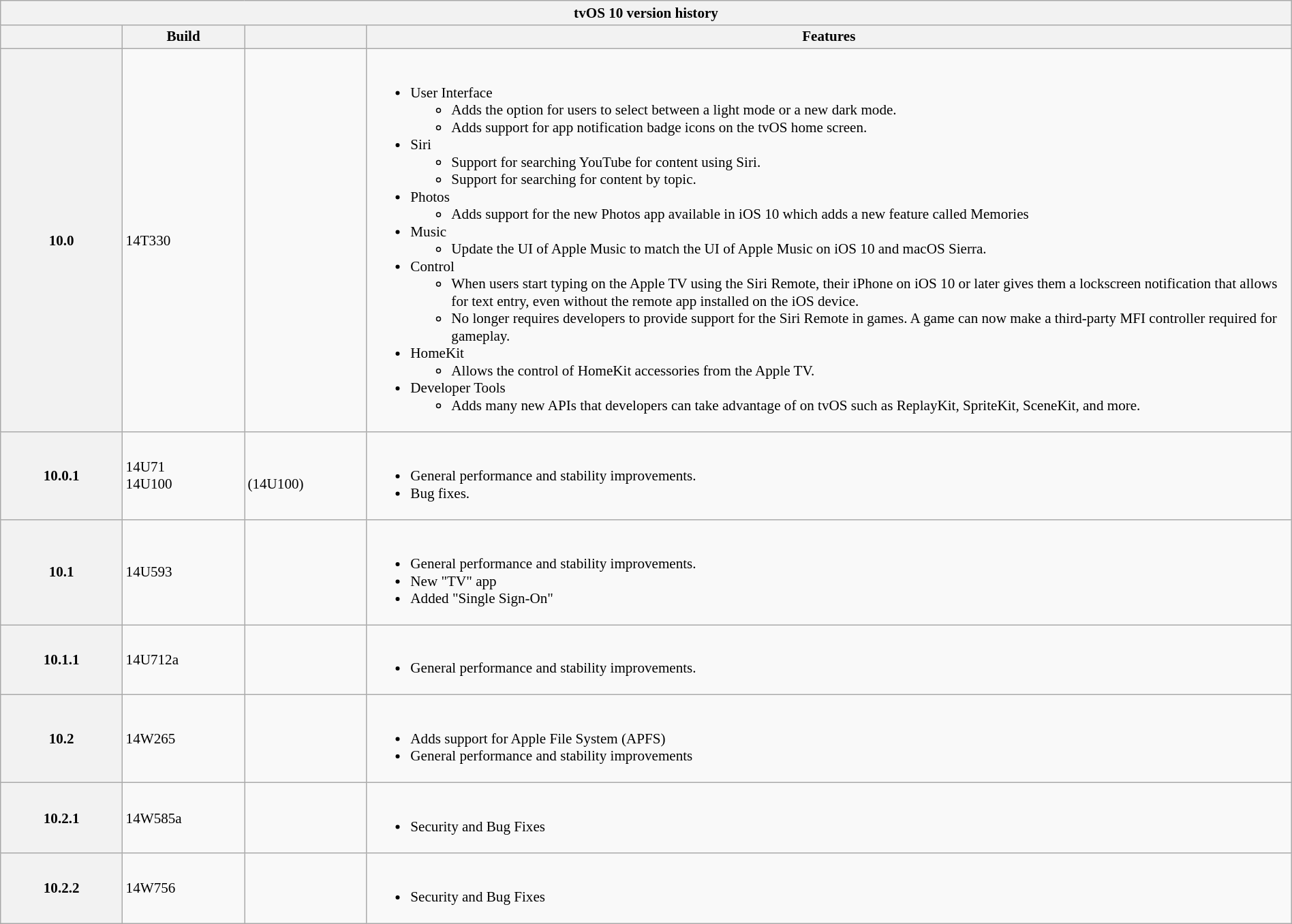<table class="wikitable mw-collapsible mw-collapsed" style="width:100%; font-size:88%;">
<tr>
<th colspan="4">tvOS 10 version history</th>
</tr>
<tr>
<th style="width:8em;"></th>
<th style="width:8em;">Build</th>
<th style="width:8em;"></th>
<th>Features</th>
</tr>
<tr>
<th>10.0</th>
<td>14T330</td>
<td></td>
<td><br><ul><li>User Interface<ul><li>Adds the option for users to select between a light mode or a new dark mode.</li><li>Adds support for app notification badge icons on the tvOS home screen.</li></ul></li><li>Siri<ul><li>Support for searching YouTube for content using Siri.</li><li>Support for searching for content by topic.</li></ul></li><li>Photos<ul><li>Adds support for the new Photos app available in iOS 10 which adds a new feature called Memories</li></ul></li><li>Music<ul><li>Update the UI of Apple Music to match the UI of Apple Music on iOS 10 and macOS Sierra.</li></ul></li><li>Control<ul><li>When users start typing on the Apple TV using the Siri Remote, their iPhone on iOS 10 or later gives them a lockscreen notification that allows for text entry, even without the remote app installed on the iOS device.</li><li>No longer requires developers to provide support for the Siri Remote in games. A game can now make a third-party MFI controller required for gameplay.</li></ul></li><li>HomeKit<ul><li>Allows the control of HomeKit accessories from the Apple TV.</li></ul></li><li>Developer Tools<ul><li>Adds many new APIs that developers can take advantage of on tvOS such as ReplayKit, SpriteKit, SceneKit, and more.</li></ul></li></ul></td>
</tr>
<tr>
<th>10.0.1</th>
<td>14U71<br>14U100</td>
<td><br> (14U100)</td>
<td><br><ul><li>General performance and stability improvements.</li><li>Bug fixes.</li></ul></td>
</tr>
<tr>
<th>10.1</th>
<td>14U593</td>
<td></td>
<td><br><ul><li>General performance and stability improvements.</li><li>New "TV" app</li><li>Added "Single Sign-On"</li></ul></td>
</tr>
<tr>
<th>10.1.1</th>
<td>14U712a</td>
<td></td>
<td><br><ul><li>General performance and stability improvements.</li></ul></td>
</tr>
<tr>
<th>10.2</th>
<td>14W265</td>
<td></td>
<td><br><ul><li>Adds support for Apple File System (APFS)</li><li>General performance and stability improvements</li></ul></td>
</tr>
<tr>
<th>10.2.1</th>
<td>14W585a</td>
<td></td>
<td><br><ul><li>Security and Bug Fixes</li></ul></td>
</tr>
<tr>
<th>10.2.2</th>
<td>14W756</td>
<td></td>
<td><br><ul><li>Security and Bug Fixes</li></ul></td>
</tr>
</table>
